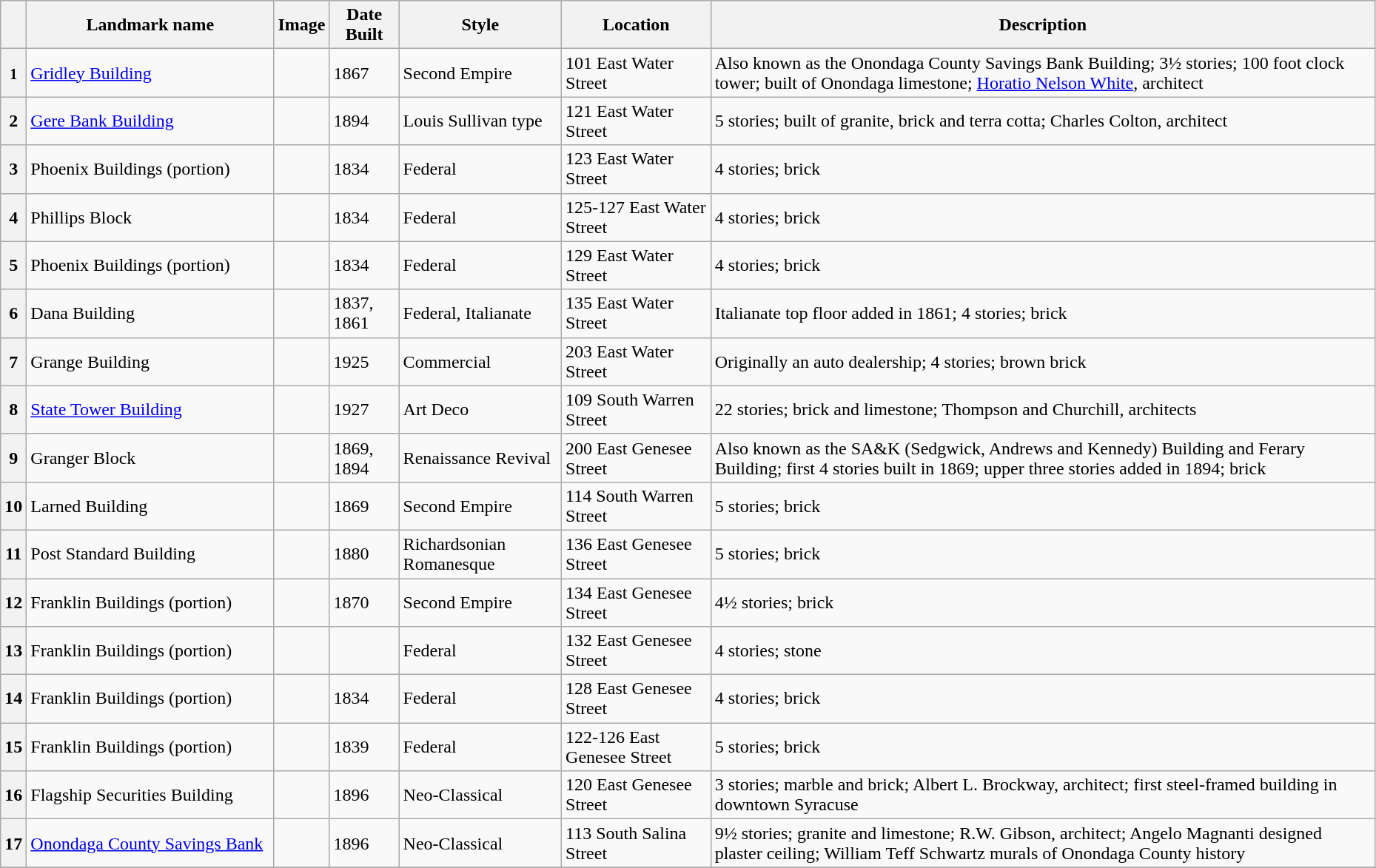<table class="wikitable sortable" style="width:98%">
<tr>
<th></th>
<th width="18%" ><strong>Landmark name</strong></th>
<th class="unsortable" ><strong>Image</strong></th>
<th><strong>Date Built</strong></th>
<th><strong>Style</strong></th>
<th><strong>Location</strong></th>
<th class="unsortable" ><strong>Description</strong></th>
</tr>
<tr ->
<th><small>1</small></th>
<td><a href='#'>Gridley Building</a></td>
<td></td>
<td>1867</td>
<td>Second Empire</td>
<td>101 East Water Street<br></td>
<td>Also known as the Onondaga County Savings Bank Building; 3½ stories; 100 foot clock tower; built of Onondaga limestone; <a href='#'>Horatio Nelson White</a>, architect</td>
</tr>
<tr ->
<th>2</th>
<td><a href='#'>Gere Bank Building</a></td>
<td></td>
<td>1894</td>
<td>Louis Sullivan type</td>
<td>121 East Water Street<br></td>
<td>5 stories; built of granite, brick and terra cotta; Charles Colton, architect</td>
</tr>
<tr ->
<th>3</th>
<td>Phoenix Buildings (portion)</td>
<td></td>
<td>1834</td>
<td>Federal</td>
<td>123 East Water Street<br></td>
<td>4 stories; brick</td>
</tr>
<tr ->
<th>4</th>
<td>Phillips Block</td>
<td></td>
<td>1834</td>
<td>Federal</td>
<td>125-127 East Water Street<br></td>
<td>4 stories; brick</td>
</tr>
<tr ->
<th>5</th>
<td>Phoenix Buildings (portion)</td>
<td></td>
<td>1834</td>
<td>Federal</td>
<td>129 East Water Street<br></td>
<td>4 stories; brick</td>
</tr>
<tr ->
<th>6</th>
<td>Dana Building</td>
<td></td>
<td>1837, 1861</td>
<td>Federal, Italianate</td>
<td>135 East Water Street<br></td>
<td>Italianate top floor added in 1861; 4 stories; brick</td>
</tr>
<tr ->
<th>7</th>
<td>Grange Building</td>
<td></td>
<td>1925</td>
<td>Commercial</td>
<td>203 East Water Street<br></td>
<td>Originally an auto dealership; 4 stories; brown brick</td>
</tr>
<tr ->
<th>8</th>
<td><a href='#'>State Tower Building</a></td>
<td></td>
<td>1927</td>
<td>Art Deco</td>
<td>109 South Warren Street<br></td>
<td>22 stories; brick and limestone; Thompson and Churchill, architects</td>
</tr>
<tr ->
<th>9</th>
<td>Granger Block</td>
<td></td>
<td>1869, 1894</td>
<td>Renaissance Revival</td>
<td>200 East Genesee Street<br></td>
<td>Also known as the SA&K (Sedgwick, Andrews and Kennedy) Building and Ferary Building; first 4 stories built in 1869; upper three stories added in 1894; brick</td>
</tr>
<tr ->
<th>10</th>
<td>Larned Building</td>
<td></td>
<td>1869</td>
<td>Second Empire</td>
<td>114 South Warren Street<br></td>
<td>5 stories; brick</td>
</tr>
<tr ->
<th>11</th>
<td>Post Standard Building</td>
<td></td>
<td>1880</td>
<td>Richardsonian Romanesque</td>
<td>136 East Genesee Street<br></td>
<td>5 stories; brick</td>
</tr>
<tr ->
<th>12</th>
<td>Franklin Buildings (portion)</td>
<td></td>
<td>1870</td>
<td>Second Empire</td>
<td>134 East Genesee Street<br></td>
<td>4½ stories; brick</td>
</tr>
<tr ->
<th>13</th>
<td>Franklin Buildings (portion)</td>
<td></td>
<td></td>
<td>Federal</td>
<td>132 East Genesee Street<br></td>
<td>4 stories; stone</td>
</tr>
<tr ->
<th>14</th>
<td>Franklin Buildings (portion)</td>
<td></td>
<td>1834</td>
<td>Federal</td>
<td>128 East Genesee Street<br></td>
<td>4 stories; brick</td>
</tr>
<tr ->
<th>15</th>
<td>Franklin Buildings (portion)</td>
<td></td>
<td>1839</td>
<td>Federal</td>
<td>122-126 East Genesee Street<br></td>
<td>5 stories; brick</td>
</tr>
<tr ->
<th>16</th>
<td>Flagship Securities Building</td>
<td></td>
<td>1896</td>
<td>Neo-Classical</td>
<td>120 East Genesee Street<br></td>
<td>3 stories; marble and brick; Albert L. Brockway, architect; first steel-framed building in downtown Syracuse</td>
</tr>
<tr ->
<th>17</th>
<td><a href='#'>Onondaga County Savings Bank</a></td>
<td></td>
<td>1896</td>
<td>Neo-Classical</td>
<td>113 South Salina Street<br></td>
<td>9½ stories; granite and limestone; R.W. Gibson, architect; Angelo Magnanti designed plaster ceiling; William Teff Schwartz murals of Onondaga County history</td>
</tr>
<tr ->
</tr>
</table>
